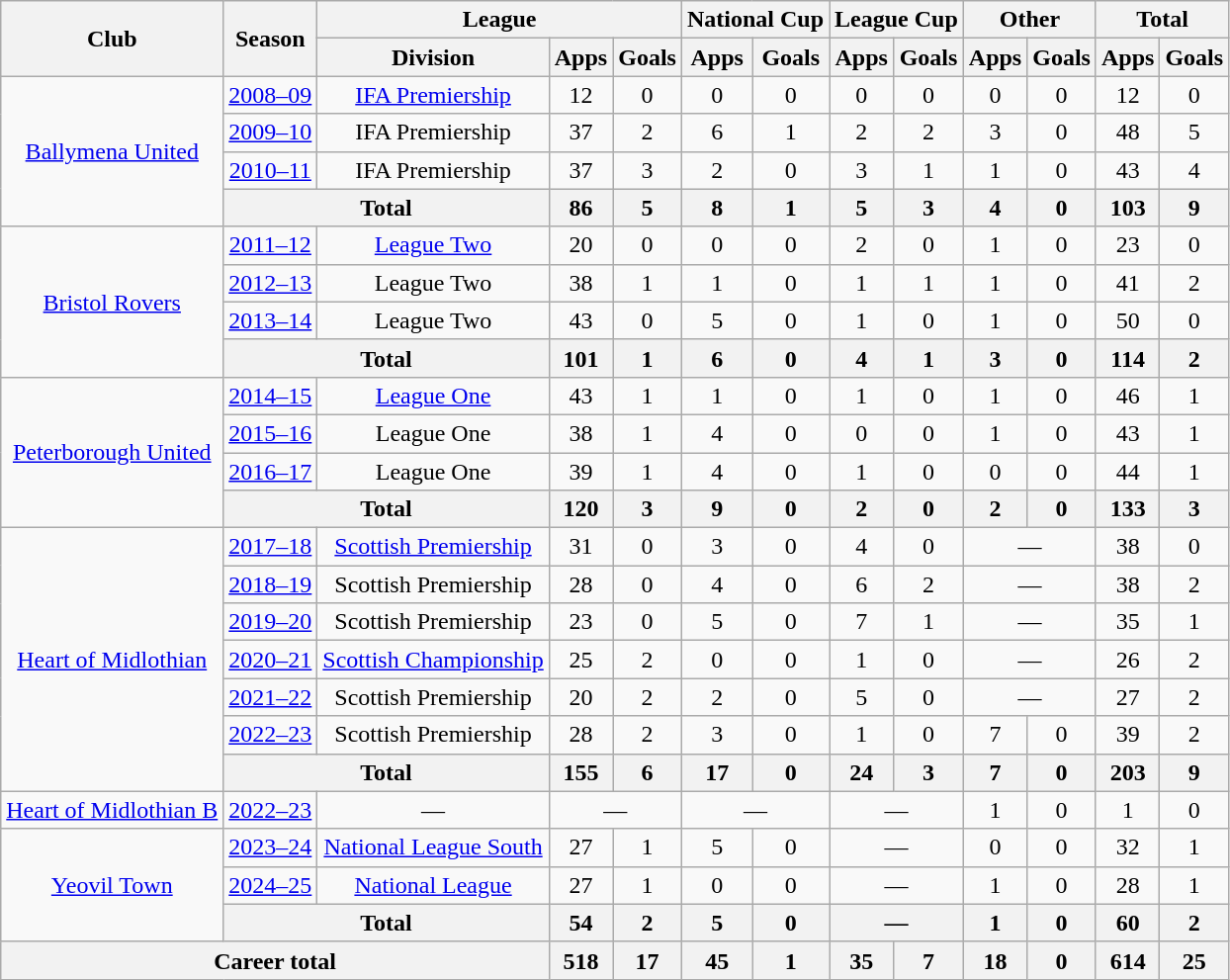<table class=wikitable style="text-align: center">
<tr>
<th rowspan=2>Club</th>
<th rowspan=2>Season</th>
<th colspan=3>League</th>
<th colspan=2>National Cup</th>
<th colspan=2>League Cup</th>
<th colspan=2>Other</th>
<th colspan=2>Total</th>
</tr>
<tr>
<th>Division</th>
<th>Apps</th>
<th>Goals</th>
<th>Apps</th>
<th>Goals</th>
<th>Apps</th>
<th>Goals</th>
<th>Apps</th>
<th>Goals</th>
<th>Apps</th>
<th>Goals</th>
</tr>
<tr>
<td rowspan=4><a href='#'>Ballymena United</a></td>
<td><a href='#'>2008–09</a></td>
<td><a href='#'>IFA Premiership</a></td>
<td>12</td>
<td>0</td>
<td>0</td>
<td>0</td>
<td>0</td>
<td>0</td>
<td>0</td>
<td>0</td>
<td>12</td>
<td>0</td>
</tr>
<tr>
<td><a href='#'>2009–10</a></td>
<td>IFA Premiership</td>
<td>37</td>
<td>2</td>
<td>6</td>
<td>1</td>
<td>2</td>
<td>2</td>
<td>3</td>
<td>0</td>
<td>48</td>
<td>5</td>
</tr>
<tr>
<td><a href='#'>2010–11</a></td>
<td>IFA Premiership</td>
<td>37</td>
<td>3</td>
<td>2</td>
<td>0</td>
<td>3</td>
<td>1</td>
<td>1</td>
<td>0</td>
<td>43</td>
<td>4</td>
</tr>
<tr>
<th colspan=2>Total</th>
<th>86</th>
<th>5</th>
<th>8</th>
<th>1</th>
<th>5</th>
<th>3</th>
<th>4</th>
<th>0</th>
<th>103</th>
<th>9</th>
</tr>
<tr>
<td rowspan=4><a href='#'>Bristol Rovers</a></td>
<td><a href='#'>2011–12</a></td>
<td><a href='#'>League Two</a></td>
<td>20</td>
<td>0</td>
<td>0</td>
<td>0</td>
<td>2</td>
<td>0</td>
<td>1</td>
<td>0</td>
<td>23</td>
<td>0</td>
</tr>
<tr>
<td><a href='#'>2012–13</a></td>
<td>League Two</td>
<td>38</td>
<td>1</td>
<td>1</td>
<td>0</td>
<td>1</td>
<td>1</td>
<td>1</td>
<td>0</td>
<td>41</td>
<td>2</td>
</tr>
<tr>
<td><a href='#'>2013–14</a></td>
<td>League Two</td>
<td>43</td>
<td>0</td>
<td>5</td>
<td>0</td>
<td>1</td>
<td>0</td>
<td>1</td>
<td>0</td>
<td>50</td>
<td>0</td>
</tr>
<tr>
<th colspan=2>Total</th>
<th>101</th>
<th>1</th>
<th>6</th>
<th>0</th>
<th>4</th>
<th>1</th>
<th>3</th>
<th>0</th>
<th>114</th>
<th>2</th>
</tr>
<tr>
<td rowspan=4><a href='#'>Peterborough United</a></td>
<td><a href='#'>2014–15</a></td>
<td><a href='#'>League One</a></td>
<td>43</td>
<td>1</td>
<td>1</td>
<td>0</td>
<td>1</td>
<td>0</td>
<td>1</td>
<td>0</td>
<td>46</td>
<td>1</td>
</tr>
<tr>
<td><a href='#'>2015–16</a></td>
<td>League One</td>
<td>38</td>
<td>1</td>
<td>4</td>
<td>0</td>
<td>0</td>
<td>0</td>
<td>1</td>
<td>0</td>
<td>43</td>
<td>1</td>
</tr>
<tr>
<td><a href='#'>2016–17</a></td>
<td>League One</td>
<td>39</td>
<td>1</td>
<td>4</td>
<td>0</td>
<td>1</td>
<td>0</td>
<td>0</td>
<td>0</td>
<td>44</td>
<td>1</td>
</tr>
<tr>
<th colspan=2>Total</th>
<th>120</th>
<th>3</th>
<th>9</th>
<th>0</th>
<th>2</th>
<th>0</th>
<th>2</th>
<th>0</th>
<th>133</th>
<th>3</th>
</tr>
<tr>
<td rowspan=7><a href='#'>Heart of Midlothian</a></td>
<td><a href='#'>2017–18</a></td>
<td><a href='#'>Scottish Premiership</a></td>
<td>31</td>
<td>0</td>
<td>3</td>
<td>0</td>
<td>4</td>
<td>0</td>
<td colspan=2>—</td>
<td>38</td>
<td>0</td>
</tr>
<tr>
<td><a href='#'>2018–19</a></td>
<td>Scottish Premiership</td>
<td>28</td>
<td>0</td>
<td>4</td>
<td>0</td>
<td>6</td>
<td>2</td>
<td colspan=2>—</td>
<td>38</td>
<td>2</td>
</tr>
<tr>
<td><a href='#'>2019–20</a></td>
<td>Scottish Premiership</td>
<td>23</td>
<td>0</td>
<td>5</td>
<td>0</td>
<td>7</td>
<td>1</td>
<td colspan=2>—</td>
<td>35</td>
<td>1</td>
</tr>
<tr>
<td><a href='#'>2020–21</a></td>
<td><a href='#'>Scottish Championship</a></td>
<td>25</td>
<td>2</td>
<td>0</td>
<td>0</td>
<td>1</td>
<td>0</td>
<td colspan=2>—</td>
<td>26</td>
<td>2</td>
</tr>
<tr>
<td><a href='#'>2021–22</a></td>
<td>Scottish Premiership</td>
<td>20</td>
<td>2</td>
<td>2</td>
<td>0</td>
<td>5</td>
<td>0</td>
<td colspan=2>—</td>
<td>27</td>
<td>2</td>
</tr>
<tr>
<td><a href='#'>2022–23</a></td>
<td>Scottish Premiership</td>
<td>28</td>
<td>2</td>
<td>3</td>
<td>0</td>
<td>1</td>
<td>0</td>
<td>7</td>
<td>0</td>
<td>39</td>
<td>2</td>
</tr>
<tr>
<th colspan=2>Total</th>
<th>155</th>
<th>6</th>
<th>17</th>
<th>0</th>
<th>24</th>
<th>3</th>
<th>7</th>
<th>0</th>
<th>203</th>
<th>9</th>
</tr>
<tr>
<td><a href='#'>Heart of Midlothian B</a></td>
<td><a href='#'>2022–23</a></td>
<td>—</td>
<td colspan=2>—</td>
<td colspan=2>—</td>
<td colspan=2>—</td>
<td>1</td>
<td>0</td>
<td>1</td>
<td>0</td>
</tr>
<tr>
<td rowspan=3><a href='#'>Yeovil Town</a></td>
<td><a href='#'>2023–24</a></td>
<td><a href='#'>National League South</a></td>
<td>27</td>
<td>1</td>
<td>5</td>
<td>0</td>
<td colspan=2>—</td>
<td>0</td>
<td>0</td>
<td>32</td>
<td>1</td>
</tr>
<tr>
<td><a href='#'>2024–25</a></td>
<td><a href='#'>National League</a></td>
<td>27</td>
<td>1</td>
<td>0</td>
<td>0</td>
<td colspan=2>—</td>
<td>1</td>
<td>0</td>
<td>28</td>
<td>1</td>
</tr>
<tr>
<th colspan=2>Total</th>
<th>54</th>
<th>2</th>
<th>5</th>
<th>0</th>
<th colspan=2>—</th>
<th>1</th>
<th>0</th>
<th>60</th>
<th>2</th>
</tr>
<tr>
<th colspan=3>Career total</th>
<th>518</th>
<th>17</th>
<th>45</th>
<th>1</th>
<th>35</th>
<th>7</th>
<th>18</th>
<th>0</th>
<th>614</th>
<th>25</th>
</tr>
</table>
